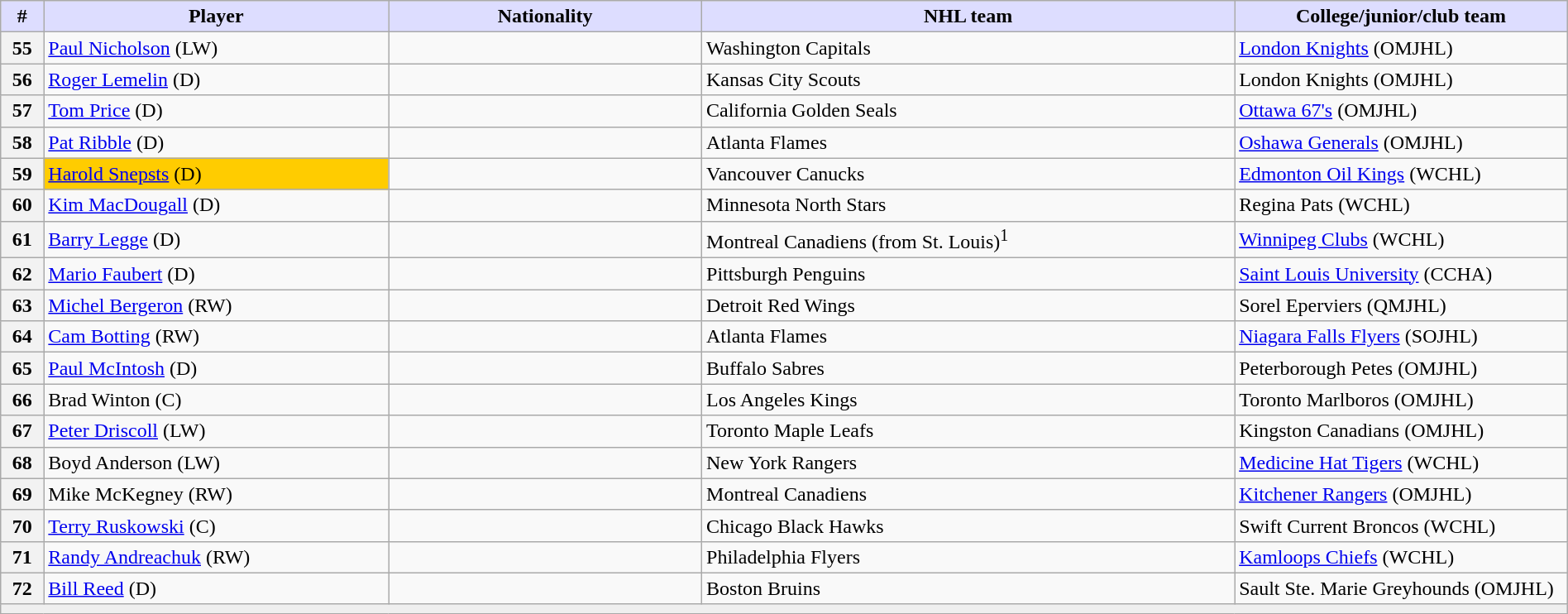<table class="wikitable" style="width: 100%">
<tr>
<th style="background:#ddf; width:2.75%;">#</th>
<th style="background:#ddf; width:22.0%;">Player</th>
<th style="background:#ddf; width:20.0%;">Nationality</th>
<th style="background:#ddf; width:34.0%;">NHL team</th>
<th style="background:#ddf; width:100.0%;">College/junior/club team</th>
</tr>
<tr>
<th>55</th>
<td><a href='#'>Paul Nicholson</a> (LW)</td>
<td></td>
<td>Washington Capitals</td>
<td><a href='#'>London Knights</a> (OMJHL)</td>
</tr>
<tr>
<th>56</th>
<td><a href='#'>Roger Lemelin</a> (D)</td>
<td></td>
<td>Kansas City Scouts</td>
<td>London Knights (OMJHL)</td>
</tr>
<tr>
<th>57</th>
<td><a href='#'>Tom Price</a> (D)</td>
<td></td>
<td>California Golden Seals</td>
<td><a href='#'>Ottawa 67's</a> (OMJHL)</td>
</tr>
<tr>
<th>58</th>
<td><a href='#'>Pat Ribble</a> (D)</td>
<td></td>
<td>Atlanta Flames</td>
<td><a href='#'>Oshawa Generals</a> (OMJHL)</td>
</tr>
<tr>
<th>59</th>
<td style="background:#FFCC00"><a href='#'>Harold Snepsts</a> (D)</td>
<td></td>
<td>Vancouver Canucks</td>
<td><a href='#'>Edmonton Oil Kings</a> (WCHL)</td>
</tr>
<tr>
<th>60</th>
<td><a href='#'>Kim MacDougall</a> (D)</td>
<td></td>
<td>Minnesota North Stars</td>
<td>Regina Pats (WCHL)</td>
</tr>
<tr>
<th>61</th>
<td><a href='#'>Barry Legge</a> (D)</td>
<td></td>
<td>Montreal Canadiens (from St. Louis)<sup>1</sup></td>
<td><a href='#'>Winnipeg Clubs</a> (WCHL)</td>
</tr>
<tr>
<th>62</th>
<td><a href='#'>Mario Faubert</a> (D)</td>
<td></td>
<td>Pittsburgh Penguins</td>
<td><a href='#'>Saint Louis University</a> (CCHA)</td>
</tr>
<tr>
<th>63</th>
<td><a href='#'>Michel Bergeron</a> (RW)</td>
<td></td>
<td>Detroit Red Wings</td>
<td>Sorel Eperviers (QMJHL)</td>
</tr>
<tr>
<th>64</th>
<td><a href='#'>Cam Botting</a> (RW)</td>
<td></td>
<td>Atlanta Flames</td>
<td><a href='#'>Niagara Falls Flyers</a> (SOJHL)</td>
</tr>
<tr>
<th>65</th>
<td><a href='#'>Paul McIntosh</a> (D)</td>
<td></td>
<td>Buffalo Sabres</td>
<td>Peterborough Petes (OMJHL)</td>
</tr>
<tr>
<th>66</th>
<td>Brad Winton (C)</td>
<td></td>
<td>Los Angeles Kings</td>
<td>Toronto Marlboros (OMJHL)</td>
</tr>
<tr>
<th>67</th>
<td><a href='#'>Peter Driscoll</a> (LW)</td>
<td></td>
<td>Toronto Maple Leafs</td>
<td>Kingston Canadians (OMJHL)</td>
</tr>
<tr>
<th>68</th>
<td>Boyd Anderson (LW)</td>
<td></td>
<td>New York Rangers</td>
<td><a href='#'>Medicine Hat Tigers</a> (WCHL)</td>
</tr>
<tr>
<th>69</th>
<td>Mike McKegney (RW)</td>
<td></td>
<td>Montreal Canadiens</td>
<td><a href='#'>Kitchener Rangers</a> (OMJHL)</td>
</tr>
<tr>
<th>70</th>
<td><a href='#'>Terry Ruskowski</a> (C)</td>
<td></td>
<td>Chicago Black Hawks</td>
<td>Swift Current Broncos (WCHL)</td>
</tr>
<tr>
<th>71</th>
<td><a href='#'>Randy Andreachuk</a> (RW)</td>
<td></td>
<td>Philadelphia Flyers</td>
<td><a href='#'>Kamloops Chiefs</a> (WCHL)</td>
</tr>
<tr>
<th>72</th>
<td><a href='#'>Bill Reed</a> (D)</td>
<td></td>
<td>Boston Bruins</td>
<td>Sault Ste. Marie Greyhounds (OMJHL)</td>
</tr>
<tr>
<td style="text-align:center; background:#efefef" colspan="6"></td>
</tr>
</table>
